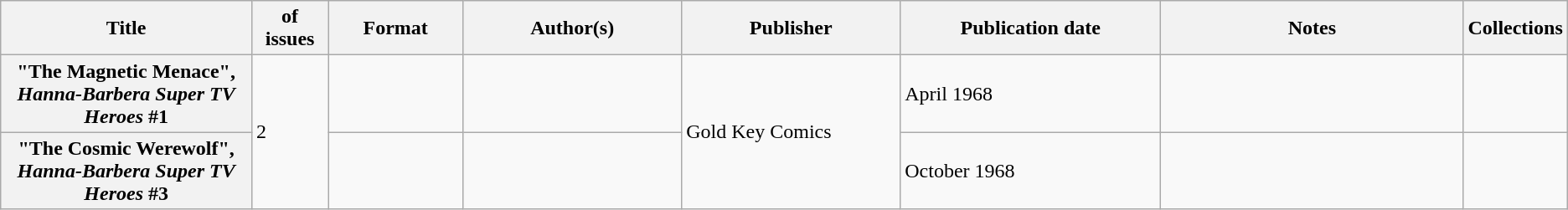<table class="wikitable">
<tr>
<th>Title</th>
<th style="width:40pt"> of issues</th>
<th style="width:75pt">Format</th>
<th style="width:125pt">Author(s)</th>
<th style="width:125pt">Publisher</th>
<th style="width:150pt">Publication date</th>
<th style="width:175pt">Notes</th>
<th>Collections</th>
</tr>
<tr>
<th>"The Magnetic Menace", <em>Hanna-Barbera Super TV Heroes</em> #1</th>
<td rowspan="2">2</td>
<td></td>
<td></td>
<td rowspan="2">Gold Key Comics</td>
<td>April 1968</td>
<td></td>
<td></td>
</tr>
<tr>
<th>"The Cosmic Werewolf", <em>Hanna-Barbera Super TV Heroes</em> #3</th>
<td></td>
<td></td>
<td>October 1968</td>
<td></td>
<td></td>
</tr>
</table>
